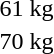<table>
<tr>
<td rowspan=2>61 kg<br></td>
<td rowspan=2></td>
<td rowspan=2></td>
<td></td>
</tr>
<tr>
<td></td>
</tr>
<tr>
<td rowspan=2>70 kg<br></td>
<td rowspan=2></td>
<td rowspan=2></td>
<td></td>
</tr>
<tr>
<td></td>
</tr>
</table>
